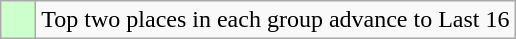<table class="wikitable">
<tr>
<td style="background: #ccffcc;">    </td>
<td>Top two places in each group advance to Last 16</td>
</tr>
</table>
